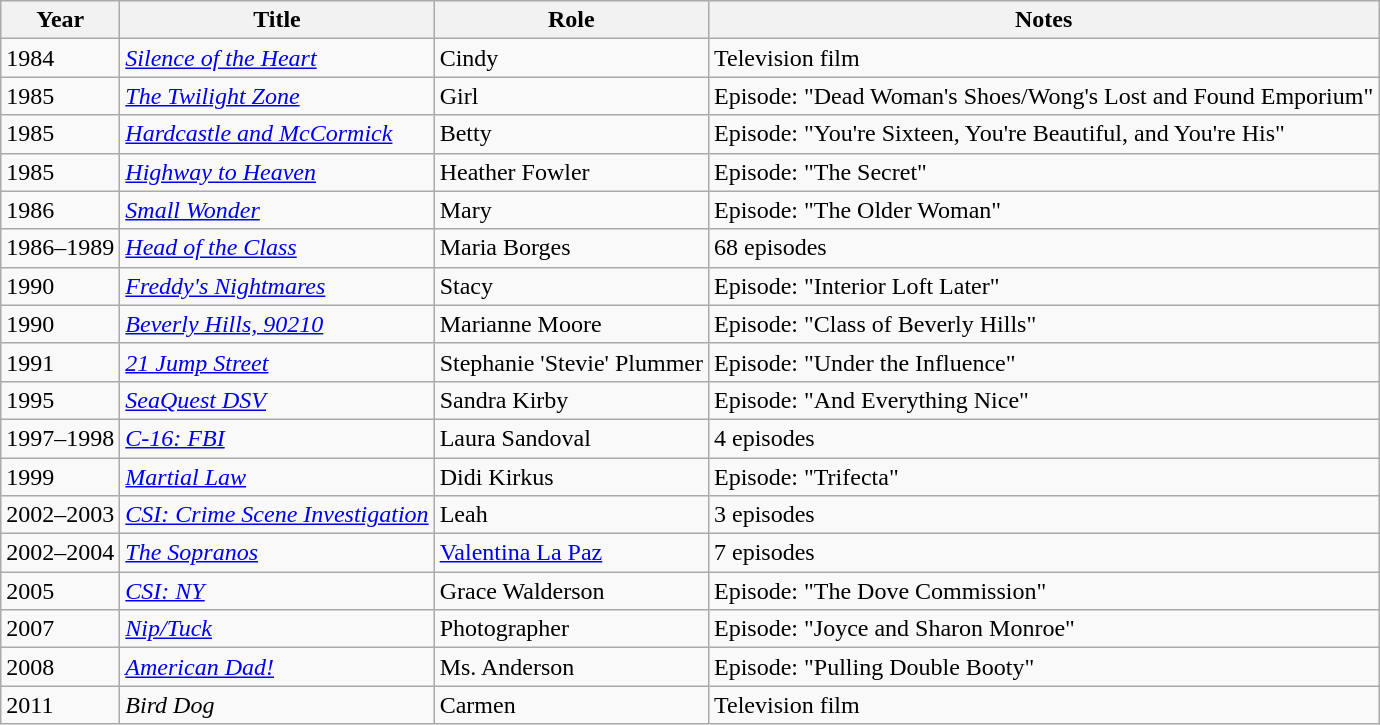<table class="wikitable sortable">
<tr>
<th>Year</th>
<th>Title</th>
<th>Role</th>
<th>Notes</th>
</tr>
<tr>
<td>1984</td>
<td><em><a href='#'>Silence of the Heart</a></em></td>
<td>Cindy</td>
<td>Television film</td>
</tr>
<tr>
<td>1985</td>
<td><a href='#'><em>The Twilight Zone</em></a></td>
<td>Girl</td>
<td>Episode: "Dead Woman's Shoes/Wong's Lost and Found Emporium"</td>
</tr>
<tr>
<td>1985</td>
<td><em><a href='#'>Hardcastle and McCormick</a></em></td>
<td>Betty</td>
<td>Episode: "You're Sixteen, You're Beautiful, and You're His"</td>
</tr>
<tr>
<td>1985</td>
<td><em><a href='#'>Highway to Heaven</a></em></td>
<td>Heather Fowler</td>
<td>Episode: "The Secret"</td>
</tr>
<tr>
<td>1986</td>
<td><a href='#'><em>Small Wonder</em></a></td>
<td>Mary</td>
<td>Episode: "The Older Woman"</td>
</tr>
<tr>
<td>1986–1989</td>
<td><em><a href='#'>Head of the Class</a></em></td>
<td>Maria Borges</td>
<td>68 episodes</td>
</tr>
<tr>
<td>1990</td>
<td><em><a href='#'>Freddy's Nightmares</a></em></td>
<td>Stacy</td>
<td>Episode: "Interior Loft Later"</td>
</tr>
<tr>
<td>1990</td>
<td><em><a href='#'>Beverly Hills, 90210</a></em></td>
<td>Marianne Moore</td>
<td>Episode: "Class of Beverly Hills"</td>
</tr>
<tr>
<td>1991</td>
<td><em><a href='#'>21 Jump Street</a></em></td>
<td>Stephanie 'Stevie' Plummer</td>
<td>Episode: "Under the Influence"</td>
</tr>
<tr>
<td>1995</td>
<td><em><a href='#'>SeaQuest DSV</a></em></td>
<td>Sandra Kirby</td>
<td>Episode: "And Everything Nice"</td>
</tr>
<tr>
<td>1997–1998</td>
<td><em><a href='#'>C-16: FBI</a></em></td>
<td>Laura Sandoval</td>
<td>4 episodes</td>
</tr>
<tr>
<td>1999</td>
<td><a href='#'><em>Martial Law</em></a></td>
<td>Didi Kirkus</td>
<td>Episode: "Trifecta"</td>
</tr>
<tr>
<td>2002–2003</td>
<td><em><a href='#'>CSI: Crime Scene Investigation</a></em></td>
<td>Leah</td>
<td>3 episodes</td>
</tr>
<tr>
<td>2002–2004</td>
<td><em><a href='#'>The Sopranos</a></em></td>
<td><a href='#'>Valentina La Paz</a></td>
<td>7 episodes</td>
</tr>
<tr>
<td>2005</td>
<td><em><a href='#'>CSI: NY</a></em></td>
<td>Grace Walderson</td>
<td>Episode: "The Dove Commission"</td>
</tr>
<tr>
<td>2007</td>
<td><em><a href='#'>Nip/Tuck</a></em></td>
<td>Photographer</td>
<td>Episode: "Joyce and Sharon Monroe"</td>
</tr>
<tr>
<td>2008</td>
<td><em><a href='#'>American Dad!</a></em></td>
<td>Ms. Anderson</td>
<td>Episode: "Pulling Double Booty"</td>
</tr>
<tr>
<td>2011</td>
<td><em>Bird Dog</em></td>
<td>Carmen</td>
<td>Television film</td>
</tr>
</table>
